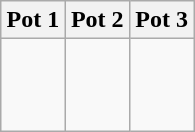<table class="wikitable">
<tr>
<th width="33%">Pot 1</th>
<th width="33%">Pot 2</th>
<th width="33%">Pot 3</th>
</tr>
<tr>
<td valign="top"><br><br><br></td>
<td valign="top"><br><br><br></td>
<td valign="top"><br><br><br></td>
</tr>
</table>
